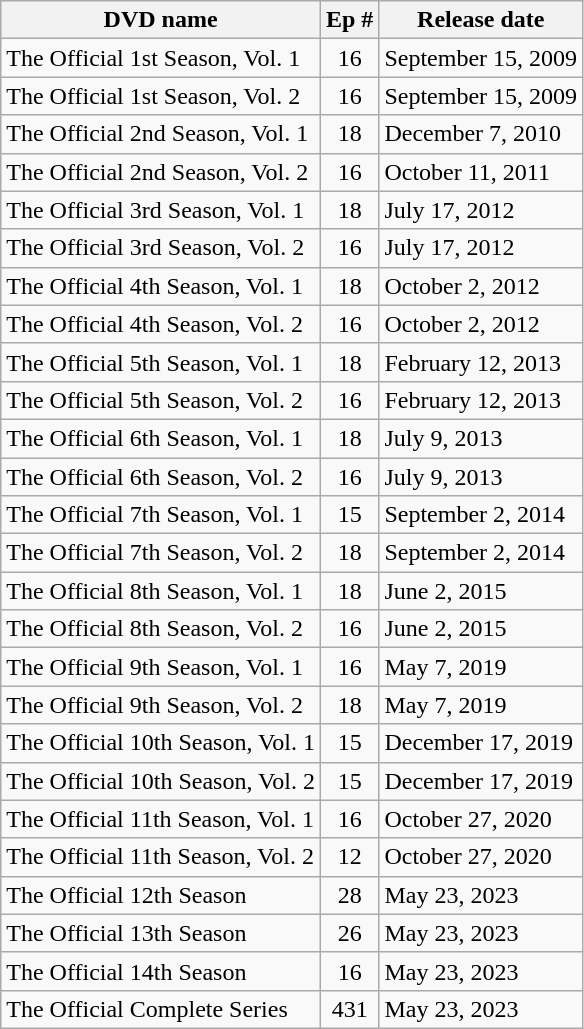<table class="wikitable sortable">
<tr>
<th>DVD name</th>
<th>Ep #</th>
<th>Release date</th>
</tr>
<tr>
<td>The Official 1st Season, Vol. 1</td>
<td style="text-align:center;">16</td>
<td>September 15, 2009</td>
</tr>
<tr>
<td>The Official 1st Season, Vol. 2</td>
<td style="text-align:center;">16</td>
<td>September 15, 2009</td>
</tr>
<tr>
<td>The Official 2nd Season, Vol. 1</td>
<td style="text-align:center;">18</td>
<td>December 7, 2010</td>
</tr>
<tr>
<td>The Official 2nd Season, Vol. 2</td>
<td style="text-align:center;">16</td>
<td>October 11, 2011</td>
</tr>
<tr>
<td>The Official 3rd Season, Vol. 1</td>
<td style="text-align:center;">18</td>
<td>July 17, 2012</td>
</tr>
<tr>
<td>The Official 3rd Season, Vol. 2</td>
<td style="text-align:center;">16</td>
<td>July 17, 2012</td>
</tr>
<tr>
<td>The Official 4th Season, Vol. 1</td>
<td style="text-align:center;">18</td>
<td>October 2, 2012</td>
</tr>
<tr>
<td>The Official 4th Season, Vol. 2</td>
<td style="text-align:center;">16</td>
<td>October 2, 2012</td>
</tr>
<tr>
<td>The Official 5th Season, Vol. 1</td>
<td style="text-align:center;">18</td>
<td>February 12, 2013</td>
</tr>
<tr>
<td>The Official 5th Season, Vol. 2</td>
<td style="text-align:center;">16</td>
<td>February 12, 2013</td>
</tr>
<tr>
<td>The Official 6th Season, Vol. 1</td>
<td style="text-align:center;">18</td>
<td>July 9, 2013</td>
</tr>
<tr>
<td>The Official 6th Season, Vol. 2</td>
<td style="text-align:center;">16</td>
<td>July 9, 2013</td>
</tr>
<tr>
<td>The Official 7th Season, Vol. 1</td>
<td style="text-align:center;">15</td>
<td>September 2, 2014</td>
</tr>
<tr>
<td>The Official 7th Season, Vol. 2</td>
<td style="text-align:center;">18</td>
<td>September 2, 2014</td>
</tr>
<tr>
<td>The Official 8th Season, Vol. 1</td>
<td style="text-align:center;">18</td>
<td>June 2, 2015</td>
</tr>
<tr>
<td>The Official 8th Season, Vol. 2</td>
<td style="text-align:center;">16</td>
<td>June 2, 2015</td>
</tr>
<tr>
<td>The Official 9th Season, Vol. 1</td>
<td style="text-align:center;">16</td>
<td>May 7, 2019</td>
</tr>
<tr>
<td>The Official 9th Season, Vol. 2</td>
<td style="text-align:center;">18</td>
<td>May 7, 2019</td>
</tr>
<tr>
<td>The Official 10th Season, Vol. 1</td>
<td style="text-align:center;">15</td>
<td>December 17, 2019</td>
</tr>
<tr>
<td>The Official 10th Season, Vol. 2</td>
<td style="text-align:center;">15</td>
<td>December 17, 2019</td>
</tr>
<tr>
<td>The Official 11th Season, Vol. 1</td>
<td style="text-align:center;">16</td>
<td>October 27, 2020</td>
</tr>
<tr>
<td>The Official 11th Season, Vol. 2</td>
<td style="text-align:center;">12</td>
<td>October 27, 2020</td>
</tr>
<tr>
<td>The Official 12th Season</td>
<td style="text-align:center;">28</td>
<td>May 23, 2023</td>
</tr>
<tr>
<td>The Official 13th Season</td>
<td style="text-align:center;">26</td>
<td>May 23, 2023</td>
</tr>
<tr>
<td>The Official 14th Season</td>
<td style="text-align:center;">16</td>
<td>May 23, 2023</td>
</tr>
<tr>
<td>The Official Complete Series</td>
<td style="text-align:center;">431</td>
<td>May 23, 2023</td>
</tr>
</table>
